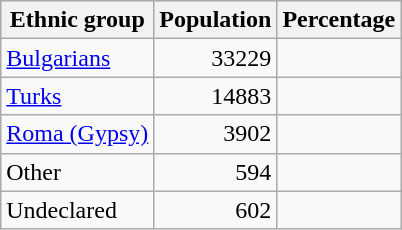<table class="wikitable sortable">
<tr>
<th>Ethnic group</th>
<th>Population</th>
<th>Percentage</th>
</tr>
<tr>
<td><a href='#'>Bulgarians</a></td>
<td align="right">33229</td>
<td align="right"></td>
</tr>
<tr>
<td><a href='#'>Turks</a></td>
<td align="right">14883</td>
<td align="right"></td>
</tr>
<tr>
<td><a href='#'>Roma (Gypsy)</a></td>
<td align="right">3902</td>
<td align="right"></td>
</tr>
<tr>
<td>Other</td>
<td align="right">594</td>
<td align="right"></td>
</tr>
<tr>
<td>Undeclared</td>
<td align="right">602</td>
<td align="right"></td>
</tr>
</table>
